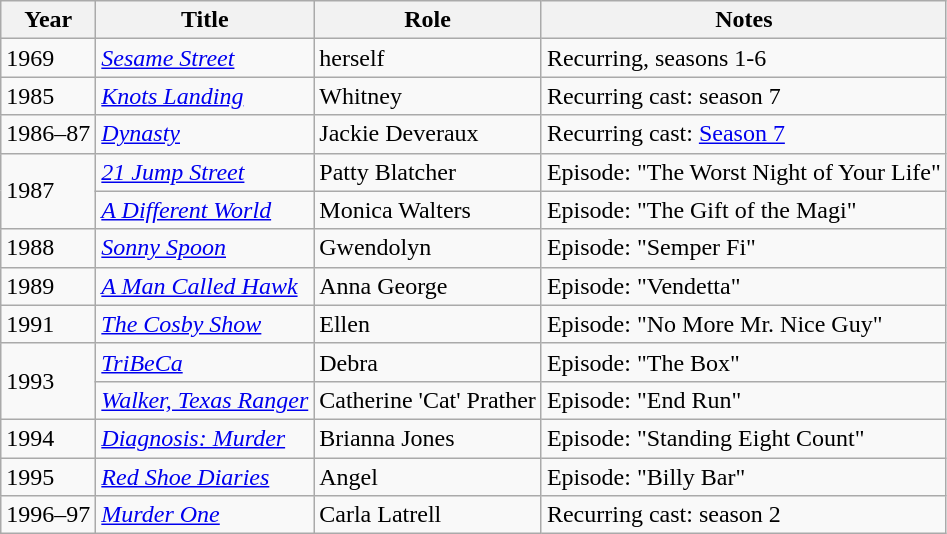<table class="wikitable sortable">
<tr>
<th>Year</th>
<th>Title</th>
<th>Role</th>
<th>Notes</th>
</tr>
<tr>
<td>1969</td>
<td><em><a href='#'>Sesame Street</a></em></td>
<td>herself</td>
<td>Recurring, seasons 1-6</td>
</tr>
<tr>
<td>1985</td>
<td><em><a href='#'>Knots Landing</a></em></td>
<td>Whitney</td>
<td>Recurring cast: season 7</td>
</tr>
<tr>
<td>1986–87</td>
<td><em><a href='#'>Dynasty</a></em></td>
<td>Jackie Deveraux</td>
<td>Recurring cast: <a href='#'>Season 7</a></td>
</tr>
<tr>
<td rowspan=2>1987</td>
<td><em><a href='#'>21 Jump Street</a></em></td>
<td>Patty Blatcher</td>
<td>Episode: "The Worst Night of Your Life"</td>
</tr>
<tr>
<td><em><a href='#'>A Different World</a></em></td>
<td>Monica Walters</td>
<td>Episode: "The Gift of the Magi"</td>
</tr>
<tr>
<td>1988</td>
<td><em><a href='#'>Sonny Spoon</a></em></td>
<td>Gwendolyn</td>
<td>Episode: "Semper Fi"</td>
</tr>
<tr>
<td>1989</td>
<td><em><a href='#'>A Man Called Hawk</a></em></td>
<td>Anna George</td>
<td>Episode: "Vendetta"</td>
</tr>
<tr>
<td>1991</td>
<td><em><a href='#'>The Cosby Show</a></em></td>
<td>Ellen</td>
<td>Episode: "No More Mr. Nice Guy"</td>
</tr>
<tr>
<td rowspan=2>1993</td>
<td><em><a href='#'>TriBeCa</a></em></td>
<td>Debra</td>
<td>Episode: "The Box"</td>
</tr>
<tr>
<td><em><a href='#'>Walker, Texas Ranger</a></em></td>
<td>Catherine 'Cat' Prather</td>
<td>Episode: "End Run"</td>
</tr>
<tr>
<td>1994</td>
<td><em><a href='#'>Diagnosis: Murder</a></em></td>
<td>Brianna Jones</td>
<td>Episode: "Standing Eight Count"</td>
</tr>
<tr>
<td>1995</td>
<td><em><a href='#'>Red Shoe Diaries</a></em></td>
<td>Angel</td>
<td>Episode: "Billy Bar"</td>
</tr>
<tr>
<td>1996–97</td>
<td><em><a href='#'>Murder One</a></em></td>
<td>Carla Latrell</td>
<td>Recurring cast: season 2</td>
</tr>
</table>
